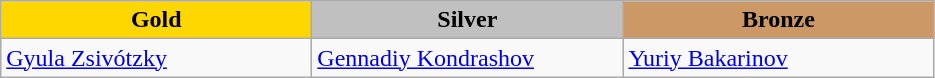<table class="wikitable" style="text-align:left">
<tr align="center">
<td width=200 bgcolor=gold><strong>Gold</strong></td>
<td width=200 bgcolor=silver><strong>Silver</strong></td>
<td width=200 bgcolor=CC9966><strong>Bronze</strong></td>
</tr>
<tr>
<td><a href='#'>Gyula Zsivótzky</a><br><em></em></td>
<td><a href='#'>Gennadiy Kondrashov</a><br><em></em></td>
<td><a href='#'>Yuriy Bakarinov</a><br><em></em></td>
</tr>
</table>
